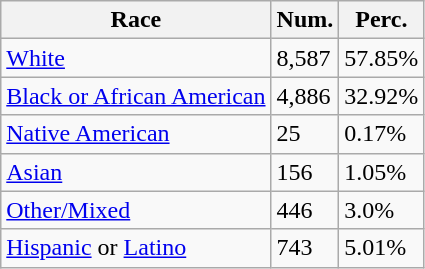<table class="wikitable">
<tr>
<th>Race</th>
<th>Num.</th>
<th>Perc.</th>
</tr>
<tr>
<td><a href='#'>White</a></td>
<td>8,587</td>
<td>57.85%</td>
</tr>
<tr>
<td><a href='#'>Black or African American</a></td>
<td>4,886</td>
<td>32.92%</td>
</tr>
<tr>
<td><a href='#'>Native American</a></td>
<td>25</td>
<td>0.17%</td>
</tr>
<tr>
<td><a href='#'>Asian</a></td>
<td>156</td>
<td>1.05%</td>
</tr>
<tr>
<td><a href='#'>Other/Mixed</a></td>
<td>446</td>
<td>3.0%</td>
</tr>
<tr>
<td><a href='#'>Hispanic</a> or <a href='#'>Latino</a></td>
<td>743</td>
<td>5.01%</td>
</tr>
</table>
